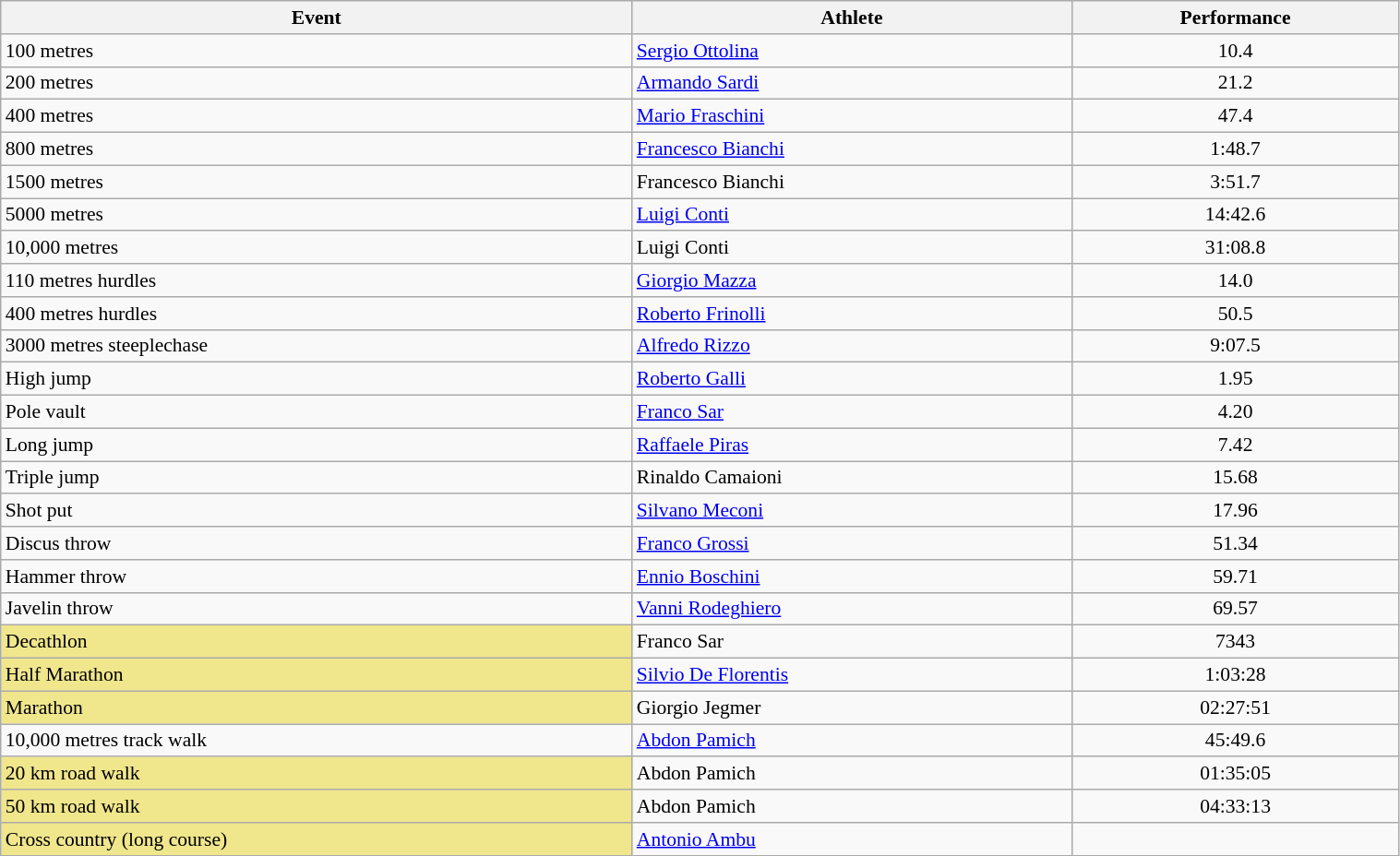<table class="wikitable" width=80% style="font-size:90%; text-align:left;">
<tr>
<th>Event</th>
<th>Athlete</th>
<th>Performance</th>
</tr>
<tr>
<td>100 metres</td>
<td><a href='#'>Sergio Ottolina</a></td>
<td align=center>10.4</td>
</tr>
<tr>
<td>200 metres</td>
<td><a href='#'>Armando Sardi</a></td>
<td align=center>21.2</td>
</tr>
<tr>
<td>400 metres</td>
<td><a href='#'>Mario Fraschini</a></td>
<td align=center>47.4</td>
</tr>
<tr>
<td>800 metres</td>
<td><a href='#'>Francesco Bianchi</a></td>
<td align=center>1:48.7</td>
</tr>
<tr>
<td>1500 metres</td>
<td>Francesco Bianchi</td>
<td align=center>3:51.7</td>
</tr>
<tr>
<td>5000 metres</td>
<td><a href='#'>Luigi Conti</a></td>
<td align=center>14:42.6</td>
</tr>
<tr>
<td>10,000 metres</td>
<td>Luigi Conti</td>
<td align=center>31:08.8</td>
</tr>
<tr>
<td>110 metres hurdles</td>
<td><a href='#'>Giorgio Mazza</a></td>
<td align=center>14.0</td>
</tr>
<tr>
<td>400 metres hurdles</td>
<td><a href='#'>Roberto Frinolli</a></td>
<td align=center>50.5</td>
</tr>
<tr>
<td>3000 metres steeplechase</td>
<td><a href='#'>Alfredo Rizzo</a></td>
<td align=center>9:07.5</td>
</tr>
<tr>
<td>High jump</td>
<td><a href='#'>Roberto Galli</a></td>
<td align=center>1.95</td>
</tr>
<tr>
<td>Pole vault</td>
<td><a href='#'>Franco Sar</a></td>
<td align=center>4.20</td>
</tr>
<tr>
<td>Long jump</td>
<td><a href='#'>Raffaele Piras</a></td>
<td align=center>7.42</td>
</tr>
<tr>
<td>Triple jump</td>
<td>Rinaldo Camaioni</td>
<td align=center>15.68</td>
</tr>
<tr>
<td>Shot put</td>
<td><a href='#'>Silvano Meconi</a></td>
<td align=center>17.96</td>
</tr>
<tr>
<td>Discus throw</td>
<td><a href='#'>Franco Grossi</a></td>
<td align=center>51.34</td>
</tr>
<tr>
<td>Hammer throw</td>
<td><a href='#'>Ennio Boschini</a></td>
<td align=center>59.71</td>
</tr>
<tr>
<td>Javelin throw</td>
<td><a href='#'>Vanni Rodeghiero</a></td>
<td align=center>69.57</td>
</tr>
<tr>
<td bgcolor=khaki>Decathlon</td>
<td>Franco Sar</td>
<td align=center>7343</td>
</tr>
<tr>
<td bgcolor=khaki>Half Marathon</td>
<td><a href='#'>Silvio De Florentis</a></td>
<td align=center>1:03:28</td>
</tr>
<tr>
<td bgcolor=khaki>Marathon</td>
<td>Giorgio Jegmer</td>
<td align=center>02:27:51</td>
</tr>
<tr>
<td>10,000 metres track walk</td>
<td><a href='#'>Abdon Pamich</a></td>
<td align=center>45:49.6</td>
</tr>
<tr>
<td bgcolor=khaki>20 km road walk</td>
<td>Abdon Pamich</td>
<td align=center>01:35:05</td>
</tr>
<tr>
<td bgcolor=khaki>50 km road walk</td>
<td>Abdon Pamich</td>
<td align=center>04:33:13</td>
</tr>
<tr>
<td bgcolor=khaki>Cross country (long course)</td>
<td><a href='#'>Antonio Ambu</a></td>
<td align=center></td>
</tr>
</table>
